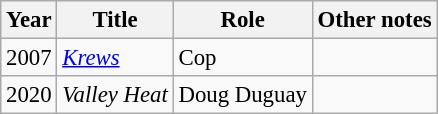<table class="wikitable" style="font-size: 95%;">
<tr>
<th>Year</th>
<th>Title</th>
<th>Role</th>
<th>Other notes</th>
</tr>
<tr>
<td>2007</td>
<td><em><a href='#'>Krews</a></em></td>
<td>Cop</td>
<td></td>
</tr>
<tr>
<td>2020</td>
<td><em>Valley Heat</em></td>
<td>Doug Duguay</td>
</tr>
</table>
